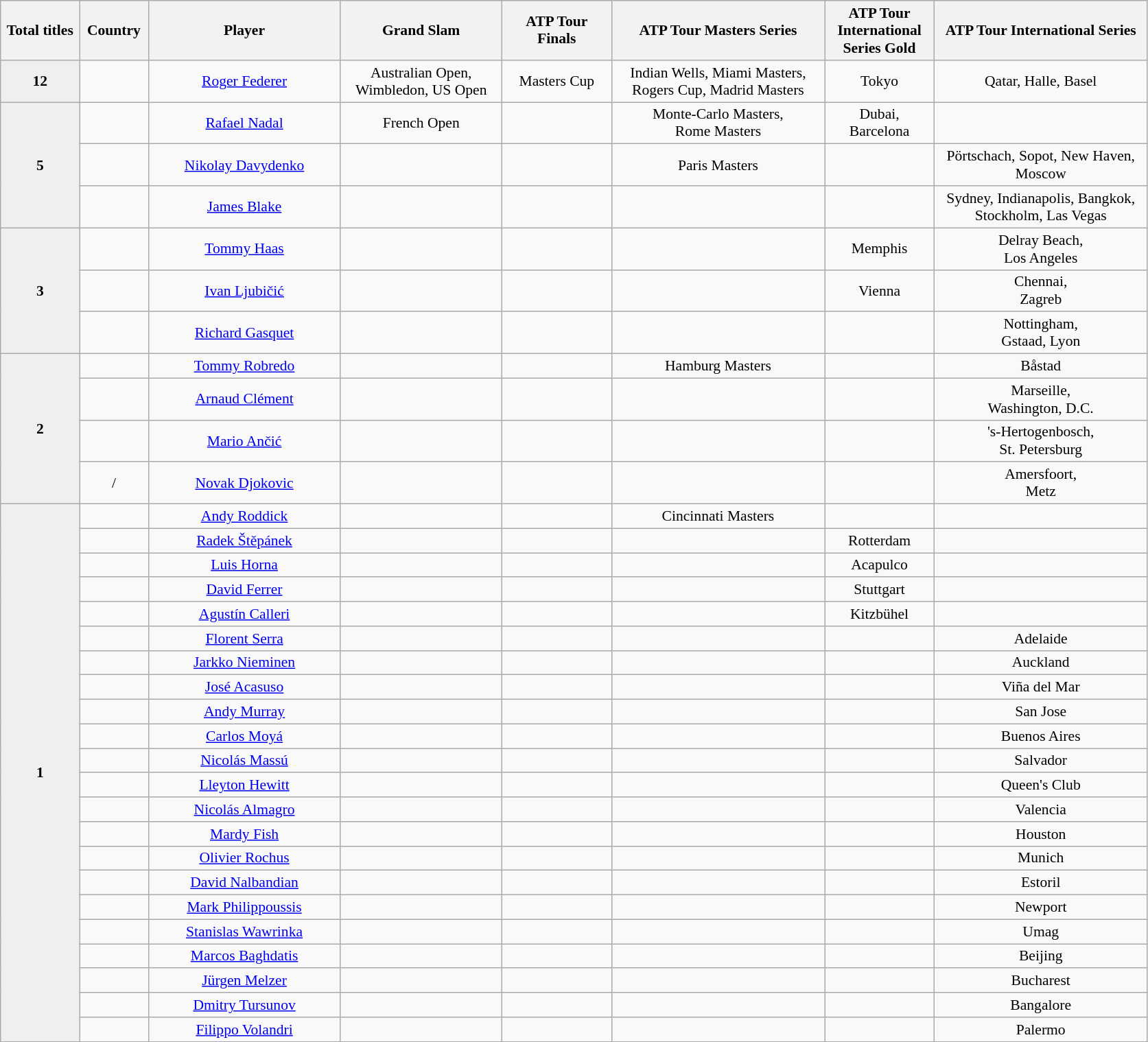<table class="wikitable" style="font-size:90%;">
<tr>
<th width=70>Total titles</th>
<th width=60>Country</th>
<th width=180>Player</th>
<th width=150>Grand Slam</th>
<th width=100>ATP Tour Finals</th>
<th width=200>ATP Tour Masters Series</th>
<th width=100>ATP Tour International Series Gold</th>
<th width=200>ATP Tour International Series</th>
</tr>
<tr align="center">
<td bgcolor=#efefef rowspan="1"><strong>12</strong></td>
<td></td>
<td><a href='#'>Roger Federer</a></td>
<td>Australian Open, Wimbledon, US Open</td>
<td>Masters Cup</td>
<td>Indian Wells, Miami Masters, Rogers Cup, Madrid Masters</td>
<td>Tokyo</td>
<td>Qatar, Halle, Basel</td>
</tr>
<tr align="center">
<td bgcolor=#efefef rowspan="3"><strong>5</strong></td>
<td></td>
<td><a href='#'>Rafael Nadal</a></td>
<td>French Open</td>
<td></td>
<td>Monte-Carlo Masters, <br> Rome Masters</td>
<td>Dubai, <br> Barcelona</td>
<td></td>
</tr>
<tr align="center">
<td></td>
<td><a href='#'>Nikolay Davydenko</a></td>
<td></td>
<td></td>
<td>Paris Masters</td>
<td></td>
<td>Pörtschach, Sopot, New Haven, Moscow</td>
</tr>
<tr align="center">
<td></td>
<td><a href='#'>James Blake</a></td>
<td></td>
<td></td>
<td></td>
<td></td>
<td>Sydney, Indianapolis, Bangkok, Stockholm, Las Vegas</td>
</tr>
<tr align="center">
<td bgcolor=#efefef rowspan="3"><strong>3</strong></td>
<td></td>
<td><a href='#'>Tommy Haas</a></td>
<td></td>
<td></td>
<td></td>
<td>Memphis</td>
<td>Delray Beach, <br> Los Angeles</td>
</tr>
<tr align="center">
<td></td>
<td><a href='#'>Ivan Ljubičić</a></td>
<td></td>
<td></td>
<td></td>
<td>Vienna</td>
<td>Chennai, <br> Zagreb</td>
</tr>
<tr align="center">
<td></td>
<td><a href='#'>Richard Gasquet</a></td>
<td></td>
<td></td>
<td></td>
<td></td>
<td>Nottingham, <br> Gstaad, Lyon</td>
</tr>
<tr align="center">
<td bgcolor=#efefef rowspan="4"><strong>2</strong></td>
<td></td>
<td><a href='#'>Tommy Robredo</a></td>
<td></td>
<td></td>
<td>Hamburg Masters</td>
<td></td>
<td>Båstad</td>
</tr>
<tr align="center">
<td></td>
<td><a href='#'>Arnaud Clément</a></td>
<td></td>
<td></td>
<td></td>
<td></td>
<td>Marseille, <br> Washington, D.C.</td>
</tr>
<tr align="center">
<td></td>
<td><a href='#'>Mario Ančić</a></td>
<td></td>
<td></td>
<td></td>
<td></td>
<td>'s-Hertogenbosch, <br> St. Petersburg</td>
</tr>
<tr align="center">
<td>/</td>
<td><a href='#'>Novak Djokovic</a></td>
<td></td>
<td></td>
<td></td>
<td></td>
<td>Amersfoort, <br> Metz</td>
</tr>
<tr align="center">
<td bgcolor=#efefef rowspan="23"><strong>1</strong></td>
<td></td>
<td><a href='#'>Andy Roddick</a></td>
<td></td>
<td></td>
<td>Cincinnati Masters</td>
<td></td>
<td></td>
</tr>
<tr align="center">
<td></td>
<td><a href='#'>Radek Štěpánek</a></td>
<td></td>
<td></td>
<td></td>
<td>Rotterdam</td>
<td></td>
</tr>
<tr align="center">
<td></td>
<td><a href='#'>Luis Horna</a></td>
<td></td>
<td></td>
<td></td>
<td>Acapulco</td>
<td></td>
</tr>
<tr align="center">
<td></td>
<td><a href='#'>David Ferrer</a></td>
<td></td>
<td></td>
<td></td>
<td>Stuttgart</td>
<td></td>
</tr>
<tr align="center">
<td></td>
<td><a href='#'>Agustín Calleri</a></td>
<td></td>
<td></td>
<td></td>
<td>Kitzbühel</td>
<td></td>
</tr>
<tr align="center">
<td></td>
<td><a href='#'>Florent Serra</a></td>
<td></td>
<td></td>
<td></td>
<td></td>
<td>Adelaide</td>
</tr>
<tr align="center">
<td></td>
<td><a href='#'>Jarkko Nieminen</a></td>
<td></td>
<td></td>
<td></td>
<td></td>
<td>Auckland</td>
</tr>
<tr align="center">
<td></td>
<td><a href='#'>José Acasuso</a></td>
<td></td>
<td></td>
<td></td>
<td></td>
<td>Viña del Mar</td>
</tr>
<tr align="center">
<td></td>
<td><a href='#'>Andy Murray</a></td>
<td></td>
<td></td>
<td></td>
<td></td>
<td>San Jose</td>
</tr>
<tr align="center">
<td></td>
<td><a href='#'>Carlos Moyá</a></td>
<td></td>
<td></td>
<td></td>
<td></td>
<td>Buenos Aires</td>
</tr>
<tr align="center">
<td></td>
<td><a href='#'>Nicolás Massú</a></td>
<td></td>
<td></td>
<td></td>
<td></td>
<td>Salvador</td>
</tr>
<tr align="center">
<td></td>
<td><a href='#'>Lleyton Hewitt</a></td>
<td></td>
<td></td>
<td></td>
<td></td>
<td>Queen's Club</td>
</tr>
<tr align="center">
<td></td>
<td><a href='#'>Nicolás Almagro</a></td>
<td></td>
<td></td>
<td></td>
<td></td>
<td>Valencia</td>
</tr>
<tr align="center">
<td></td>
<td><a href='#'>Mardy Fish</a></td>
<td></td>
<td></td>
<td></td>
<td></td>
<td>Houston</td>
</tr>
<tr align="center">
<td></td>
<td><a href='#'>Olivier Rochus</a></td>
<td></td>
<td></td>
<td></td>
<td></td>
<td>Munich</td>
</tr>
<tr align="center">
<td></td>
<td><a href='#'>David Nalbandian</a></td>
<td></td>
<td></td>
<td></td>
<td></td>
<td>Estoril</td>
</tr>
<tr align="center">
<td></td>
<td><a href='#'>Mark Philippoussis</a></td>
<td></td>
<td></td>
<td></td>
<td></td>
<td>Newport</td>
</tr>
<tr align="center">
<td></td>
<td><a href='#'>Stanislas Wawrinka</a></td>
<td></td>
<td></td>
<td></td>
<td></td>
<td>Umag</td>
</tr>
<tr align="center">
<td></td>
<td><a href='#'>Marcos Baghdatis</a></td>
<td></td>
<td></td>
<td></td>
<td></td>
<td>Beijing</td>
</tr>
<tr align="center">
<td></td>
<td><a href='#'>Jürgen Melzer</a></td>
<td></td>
<td></td>
<td></td>
<td></td>
<td>Bucharest</td>
</tr>
<tr align="center">
<td></td>
<td><a href='#'>Dmitry Tursunov</a></td>
<td></td>
<td></td>
<td></td>
<td></td>
<td>Bangalore</td>
</tr>
<tr align="center">
<td></td>
<td><a href='#'>Filippo Volandri</a></td>
<td></td>
<td></td>
<td></td>
<td></td>
<td>Palermo</td>
</tr>
</table>
